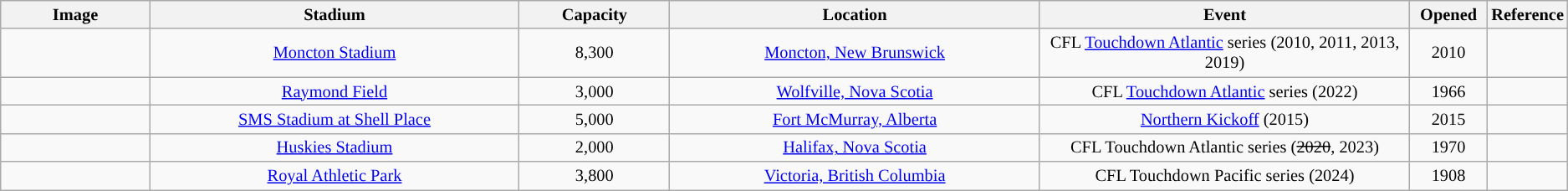<table class="wikitable" style="font-size: 85%; text-align: center;">
<tr>
<th style="width:10%;">Image</th>
<th style="width:25%;">Stadium</th>
<th style="width:10%;">Capacity</th>
<th style="width:25%;">Location</th>
<th style="width:25%;">Event</th>
<th style="width:25%;">Opened</th>
<th style="width:20%;">Reference</th>
</tr>
<tr>
<td></td>
<td><a href='#'>Moncton Stadium</a></td>
<td>8,300</td>
<td><a href='#'>Moncton, New Brunswick</a></td>
<td>CFL <a href='#'>Touchdown Atlantic</a> series (2010, 2011, 2013, 2019)</td>
<td>2010</td>
<td></td>
</tr>
<tr>
<td></td>
<td><a href='#'>Raymond Field</a></td>
<td>3,000</td>
<td><a href='#'>Wolfville, Nova Scotia</a></td>
<td>CFL <a href='#'>Touchdown Atlantic</a> series (2022)</td>
<td>1966</td>
<td></td>
</tr>
<tr>
<td></td>
<td><a href='#'>SMS Stadium at Shell Place</a></td>
<td>5,000</td>
<td><a href='#'>Fort McMurray, Alberta</a></td>
<td><a href='#'>Northern Kickoff</a> (2015)</td>
<td>2015</td>
<td></td>
</tr>
<tr>
<td></td>
<td><a href='#'>Huskies Stadium</a></td>
<td>2,000</td>
<td><a href='#'>Halifax, Nova Scotia</a></td>
<td>CFL Touchdown Atlantic series (<s>2020</s>, 2023)</td>
<td>1970</td>
<td></td>
</tr>
<tr>
<td></td>
<td><a href='#'>Royal Athletic Park</a></td>
<td>3,800</td>
<td><a href='#'>Victoria, British Columbia</a></td>
<td>CFL Touchdown Pacific series (2024)</td>
<td>1908</td>
<td></td>
</tr>
</table>
